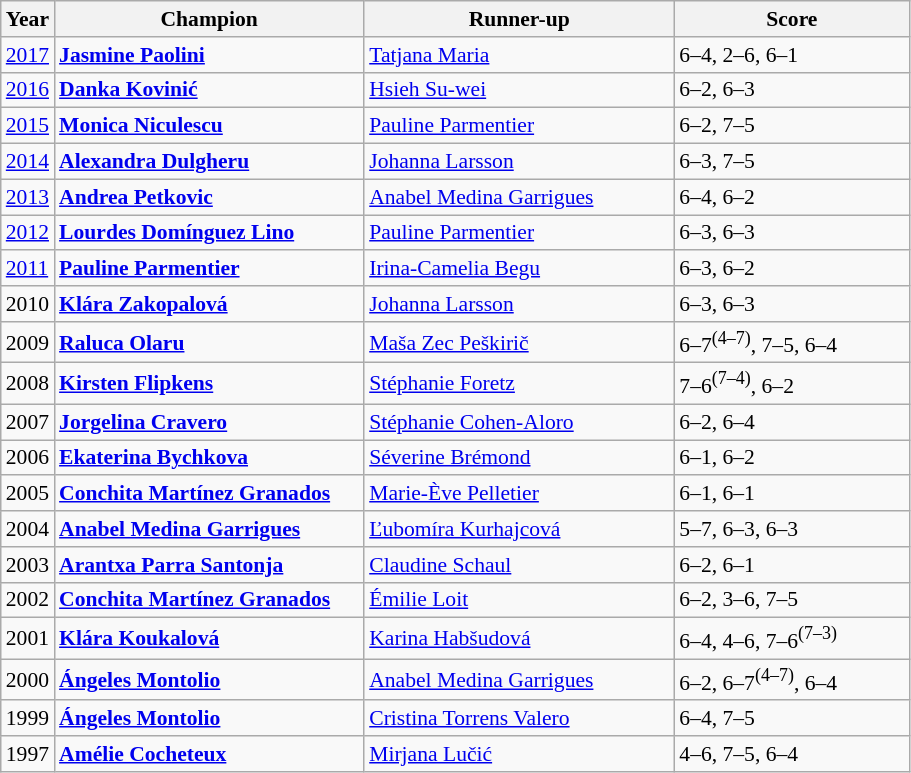<table class="wikitable" style="font-size:90%">
<tr>
<th>Year</th>
<th width="200">Champion</th>
<th width="200">Runner-up</th>
<th width="150">Score</th>
</tr>
<tr>
<td><a href='#'>2017</a></td>
<td> <strong><a href='#'>Jasmine Paolini</a></strong></td>
<td> <a href='#'>Tatjana Maria</a></td>
<td>6–4, 2–6, 6–1</td>
</tr>
<tr>
<td><a href='#'>2016</a></td>
<td> <strong><a href='#'>Danka Kovinić</a></strong></td>
<td> <a href='#'>Hsieh Su-wei</a></td>
<td>6–2, 6–3</td>
</tr>
<tr>
<td><a href='#'>2015</a></td>
<td> <strong><a href='#'>Monica Niculescu</a></strong></td>
<td> <a href='#'>Pauline Parmentier</a></td>
<td>6–2, 7–5</td>
</tr>
<tr>
<td><a href='#'>2014</a></td>
<td> <strong><a href='#'>Alexandra Dulgheru</a></strong></td>
<td> <a href='#'>Johanna Larsson</a></td>
<td>6–3, 7–5</td>
</tr>
<tr>
<td><a href='#'>2013</a></td>
<td> <strong><a href='#'>Andrea Petkovic</a></strong></td>
<td> <a href='#'>Anabel Medina Garrigues</a></td>
<td>6–4, 6–2</td>
</tr>
<tr>
<td><a href='#'>2012</a></td>
<td> <strong><a href='#'>Lourdes Domínguez Lino</a></strong></td>
<td> <a href='#'>Pauline Parmentier</a></td>
<td>6–3, 6–3</td>
</tr>
<tr>
<td><a href='#'>2011</a></td>
<td> <strong><a href='#'>Pauline Parmentier</a></strong></td>
<td> <a href='#'>Irina-Camelia Begu</a></td>
<td>6–3, 6–2</td>
</tr>
<tr>
<td>2010</td>
<td> <strong><a href='#'>Klára Zakopalová</a></strong></td>
<td> <a href='#'>Johanna Larsson</a></td>
<td>6–3, 6–3</td>
</tr>
<tr>
<td>2009</td>
<td> <strong><a href='#'>Raluca Olaru</a></strong></td>
<td> <a href='#'>Maša Zec Peškirič</a></td>
<td>6–7<sup>(4–7)</sup>, 7–5, 6–4</td>
</tr>
<tr>
<td>2008</td>
<td> <strong><a href='#'>Kirsten Flipkens</a></strong></td>
<td> <a href='#'>Stéphanie Foretz</a></td>
<td>7–6<sup>(7–4)</sup>, 6–2</td>
</tr>
<tr>
<td>2007</td>
<td> <strong><a href='#'>Jorgelina Cravero</a></strong></td>
<td> <a href='#'>Stéphanie Cohen-Aloro</a></td>
<td>6–2, 6–4</td>
</tr>
<tr>
<td>2006</td>
<td> <strong><a href='#'>Ekaterina Bychkova</a></strong></td>
<td> <a href='#'>Séverine Brémond</a></td>
<td>6–1, 6–2</td>
</tr>
<tr>
<td>2005</td>
<td> <strong><a href='#'>Conchita Martínez Granados</a></strong></td>
<td> <a href='#'>Marie-Ève Pelletier</a></td>
<td>6–1, 6–1</td>
</tr>
<tr>
<td>2004</td>
<td> <strong><a href='#'>Anabel Medina Garrigues</a></strong></td>
<td> <a href='#'>Ľubomíra Kurhajcová</a></td>
<td>5–7, 6–3, 6–3</td>
</tr>
<tr>
<td>2003</td>
<td> <strong><a href='#'>Arantxa Parra Santonja</a></strong></td>
<td> <a href='#'>Claudine Schaul</a></td>
<td>6–2, 6–1</td>
</tr>
<tr>
<td>2002</td>
<td> <strong><a href='#'>Conchita Martínez Granados</a></strong></td>
<td> <a href='#'>Émilie Loit</a></td>
<td>6–2, 3–6, 7–5</td>
</tr>
<tr>
<td>2001</td>
<td> <strong><a href='#'>Klára Koukalová</a></strong></td>
<td> <a href='#'>Karina Habšudová</a></td>
<td>6–4, 4–6, 7–6<sup>(7–3)</sup></td>
</tr>
<tr>
<td>2000</td>
<td> <strong><a href='#'>Ángeles Montolio</a></strong></td>
<td> <a href='#'>Anabel Medina Garrigues</a></td>
<td>6–2, 6–7<sup>(4–7)</sup>, 6–4</td>
</tr>
<tr>
<td>1999</td>
<td> <strong><a href='#'>Ángeles Montolio</a></strong></td>
<td> <a href='#'>Cristina Torrens Valero</a></td>
<td>6–4, 7–5</td>
</tr>
<tr>
<td>1997</td>
<td> <strong><a href='#'>Amélie Cocheteux</a></strong></td>
<td> <a href='#'>Mirjana Lučić</a></td>
<td>4–6, 7–5, 6–4</td>
</tr>
</table>
